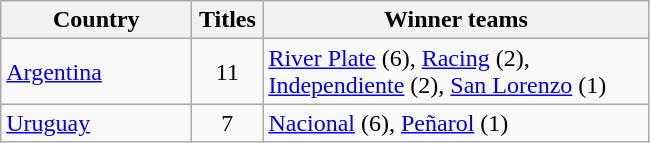<table class="wikitable" style="text-align:left">
<tr>
<th width=120px>Country</th>
<th width=40px>Titles</th>
<th width=250px>Winner teams</th>
</tr>
<tr>
<td> <a href='#'>Argentina</a></td>
<td align=center>11</td>
<td><a href='#'>River Plate</a> (6), <a href='#'>Racing</a> (2), <a href='#'>Independiente</a> (2), <a href='#'>San Lorenzo</a> (1)</td>
</tr>
<tr>
<td> <a href='#'>Uruguay</a></td>
<td align=center>7</td>
<td><a href='#'>Nacional</a> (6), <a href='#'>Peñarol</a> (1)</td>
</tr>
</table>
